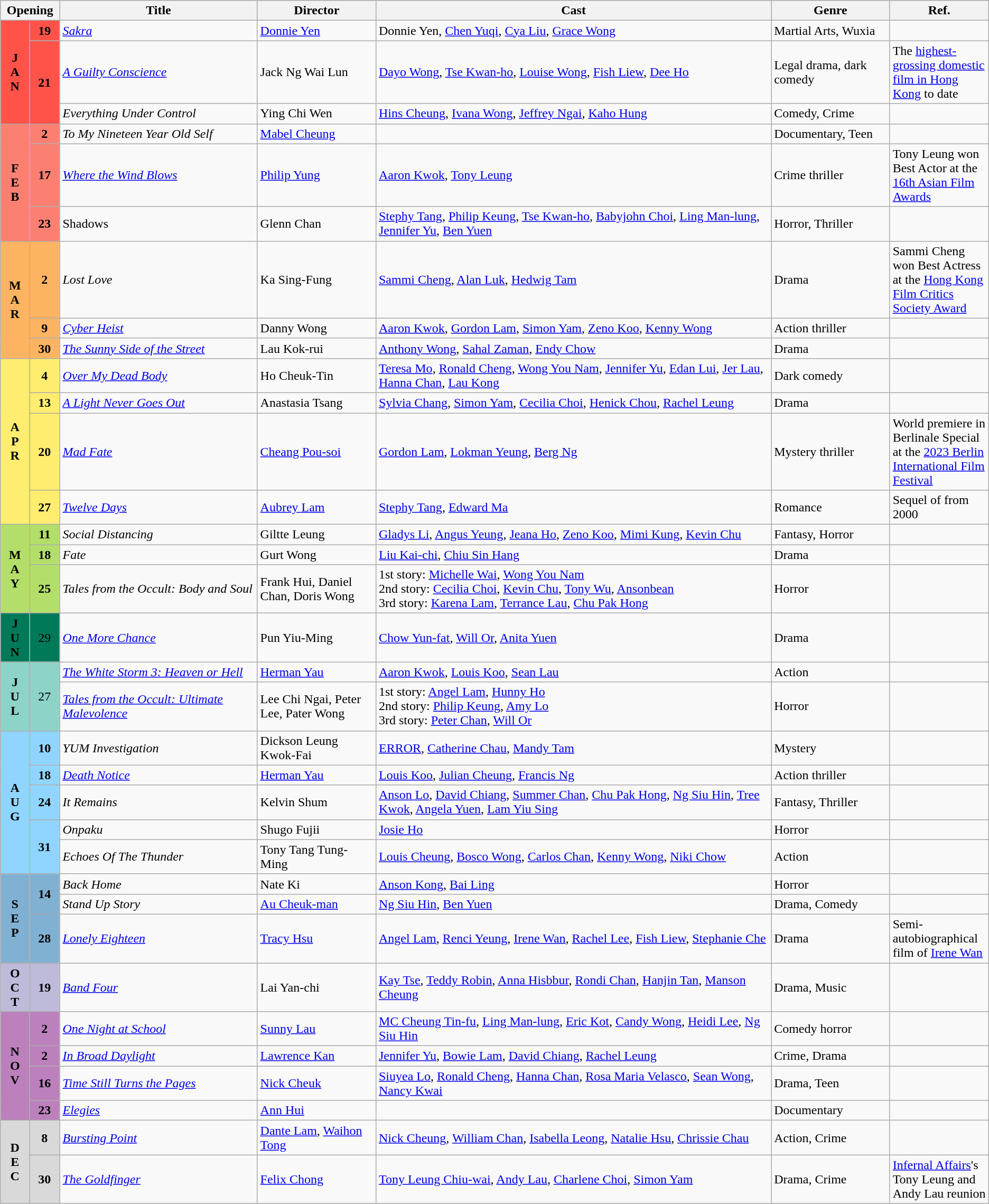<table class="wikitable">
<tr style="background:#b0e0e6; text-align:center;">
<th colspan="2" style="width:6%;"><strong>Opening</strong></th>
<th style="width:20%;"><strong>Title</strong></th>
<th style="width:12%;"><strong>Director</strong></th>
<th style="width:40%;"><strong>Cast</strong></th>
<th style="width:12%;">Genre</th>
<th>Ref.</th>
</tr>
<tr>
<th rowspan="3" style="text-align:center; background:#FF5349; text color:#000;">J<br>A<br>N</th>
<td rowspan="1" style="text-align:center; background:#FF5349"><strong>19</strong></td>
<td><em><a href='#'>Sakra</a></em></td>
<td><a href='#'>Donnie Yen</a></td>
<td>Donnie Yen, <a href='#'>Chen Yuqi</a>, <a href='#'>Cya Liu</a>, <a href='#'>Grace Wong</a></td>
<td>Martial Arts, Wuxia</td>
<td></td>
</tr>
<tr>
<td rowspan="2" style="text-align:center; background:#FF5349"><strong>21</strong></td>
<td><em><a href='#'>A Guilty Conscience</a></em></td>
<td>Jack Ng Wai Lun</td>
<td><a href='#'>Dayo Wong</a>, <a href='#'>Tse Kwan-ho</a>, <a href='#'>Louise Wong</a>, <a href='#'>Fish Liew</a>, <a href='#'>Dee Ho</a></td>
<td>Legal drama, dark comedy</td>
<td> The <a href='#'>highest-grossing domestic film in Hong Kong</a> to date</td>
</tr>
<tr>
<td><em>Everything Under Control</em></td>
<td>Ying Chi Wen</td>
<td><a href='#'>Hins Cheung</a>, <a href='#'>Ivana Wong</a>, <a href='#'>Jeffrey Ngai</a>, <a href='#'>Kaho Hung</a></td>
<td>Comedy, Crime</td>
<td></td>
</tr>
<tr>
<th rowspan="3" style="text-align:center; background:#fb8072; textcolor:#000;">F<br>E<br>B</th>
<td rowspan="1" style="text-align:center; background:#fb8072"><strong>2</strong></td>
<td><em>To My Nineteen Year Old Self</em></td>
<td><a href='#'>Mabel Cheung</a></td>
<td></td>
<td>Documentary, Teen</td>
<td></td>
</tr>
<tr>
<td rowspan="1" style="text-align:center; background:#fb8072"><strong>17</strong></td>
<td><em><a href='#'>Where the Wind Blows</a></em></td>
<td><a href='#'>Philip Yung</a></td>
<td><a href='#'>Aaron Kwok</a>, <a href='#'>Tony Leung</a></td>
<td>Crime thriller</td>
<td>Tony Leung won Best Actor at the <a href='#'>16th Asian Film Awards</a></td>
</tr>
<tr>
<td rowspan="1" style="text-align:center; background:#fb8072"><strong>23</strong></td>
<td>Shadows</td>
<td>Glenn Chan</td>
<td><a href='#'>Stephy Tang</a>, <a href='#'>Philip Keung</a>, <a href='#'>Tse Kwan-ho</a>, <a href='#'>Babyjohn Choi</a>, <a href='#'>Ling Man-lung</a>, <a href='#'>Jennifer Yu</a>, <a href='#'>Ben Yuen</a></td>
<td>Horror, Thriller</td>
<td></td>
</tr>
<tr>
<th rowspan="3" style="text-align:center; background:#fdb462; textcolor:#000;">M<br>A<br>R</th>
<td rowspan="1" style="text-align:center; background:#fdb462"><strong>2</strong></td>
<td><em>Lost Love</em></td>
<td>Ka Sing-Fung</td>
<td><a href='#'>Sammi Cheng</a>, <a href='#'>Alan Luk</a>, <a href='#'>Hedwig Tam</a></td>
<td>Drama</td>
<td>Sammi Cheng won Best Actress at the <a href='#'>Hong Kong Film Critics Society Award</a></td>
</tr>
<tr>
<td rowspan="1" style="text-align:center; background:#fdb462"><strong>9</strong></td>
<td><em><a href='#'>Cyber Heist</a></em></td>
<td>Danny Wong</td>
<td><a href='#'>Aaron Kwok</a>, <a href='#'>Gordon Lam</a>, <a href='#'>Simon Yam</a>, <a href='#'>Zeno Koo</a>, <a href='#'>Kenny Wong</a></td>
<td>Action thriller</td>
<td></td>
</tr>
<tr>
<td rowspan="1" style="text-align:center; background:#fdb462"><strong>30</strong></td>
<td><em><a href='#'>The Sunny Side of the Street</a></em></td>
<td>Lau Kok-rui</td>
<td><a href='#'>Anthony Wong</a>, <a href='#'>Sahal Zaman</a>, <a href='#'>Endy Chow</a></td>
<td>Drama</td>
<td></td>
</tr>
<tr>
<th rowspan="4" style="text-align:center; background:#ffed6f; text color:#000;">A<br>P<br>R</th>
<td rowspan="1" style="text-align:center; background:#ffed6f"><strong>4</strong></td>
<td><em><a href='#'>Over My Dead Body</a></em></td>
<td>Ho Cheuk-Tin</td>
<td><a href='#'>Teresa Mo</a>, <a href='#'>Ronald Cheng</a>, <a href='#'>Wong You Nam</a>, <a href='#'>Jennifer Yu</a>, <a href='#'>Edan Lui</a>, <a href='#'>Jer Lau</a>, <a href='#'>Hanna Chan</a>, <a href='#'>Lau Kong</a></td>
<td>Dark comedy</td>
<td></td>
</tr>
<tr>
<td rowspan="1" style="text-align:center; background:#ffed6f"><strong>13</strong></td>
<td><em><a href='#'>A Light Never Goes Out</a></em></td>
<td>Anastasia Tsang</td>
<td><a href='#'>Sylvia Chang</a>, <a href='#'>Simon Yam</a>, <a href='#'>Cecilia Choi</a>, <a href='#'>Henick Chou</a>, <a href='#'>Rachel Leung</a></td>
<td>Drama</td>
<td></td>
</tr>
<tr>
<td rowspan="1" style="text-align:center; background:#ffed6f"><strong>20</strong></td>
<td><em><a href='#'>Mad Fate</a></em></td>
<td><a href='#'>Cheang Pou-soi</a></td>
<td><a href='#'>Gordon Lam</a>, <a href='#'>Lokman Yeung</a>, <a href='#'>Berg Ng</a></td>
<td>Mystery thriller</td>
<td>World premiere in Berlinale Special at the <a href='#'>2023 Berlin International Film Festival</a></td>
</tr>
<tr>
<td rowspan="1" style="text-align:center; background:#ffed6f"><strong>27</strong></td>
<td><em><a href='#'>Twelve Days</a></em></td>
<td><a href='#'>Aubrey Lam</a></td>
<td><a href='#'>Stephy Tang</a>, <a href='#'>Edward Ma</a></td>
<td>Romance</td>
<td>Sequel of <em></em> from 2000</td>
</tr>
<tr>
<th rowspan="3" style="text-align:center; background:#b3de69; textcolor:#000;">M<br>A<br>Y</th>
<td rowspan="1" style="text-align:center; background:#b3de69"><strong>11</strong></td>
<td><em>Social Distancing</em></td>
<td>Giltte Leung</td>
<td><a href='#'>Gladys Li</a>, <a href='#'>Angus Yeung</a>, <a href='#'>Jeana Ho</a>, <a href='#'>Zeno Koo</a>, <a href='#'>Mimi Kung</a>, <a href='#'>Kevin Chu</a></td>
<td>Fantasy, Horror</td>
<td></td>
</tr>
<tr>
<td rowspan="1" style="text-align:center; background:#b3de69"><strong>18</strong></td>
<td><em>Fate</em></td>
<td>Gurt Wong</td>
<td><a href='#'>Liu Kai-chi</a>, <a href='#'>Chiu Sin Hang</a></td>
<td>Drama</td>
<td></td>
</tr>
<tr>
<td rowspan="1" style="text-align:center; background:#b3de69"><strong>25</strong></td>
<td><em>Tales from the Occult: Body and Soul</em></td>
<td>Frank Hui, Daniel Chan, Doris Wong</td>
<td>1st story: <a href='#'>Michelle Wai</a>, <a href='#'>Wong You Nam</a><br> 2nd story: <a href='#'>Cecilia Choi</a>, <a href='#'>Kevin Chu</a>, <a href='#'>Tony Wu</a>, <a href='#'>Ansonbean</a><br>3rd story: <a href='#'>Karena Lam</a>, <a href='#'>Terrance Lau</a>, <a href='#'>Chu Pak Hong</a></td>
<td>Horror</td>
<td></td>
</tr>
<tr>
<th rowspan="1" style="text-align:center; background:#007958; textcolor:#000;">J<br>U<br>N</th>
<td rowspan="1" style="text-align:center; background:#007958">29</td>
<td><em><a href='#'>One More Chance</a></em></td>
<td>Pun Yiu-Ming</td>
<td><a href='#'>Chow Yun-fat</a>, <a href='#'>Will Or</a>, <a href='#'>Anita Yuen</a></td>
<td>Drama</td>
<td></td>
</tr>
<tr>
<th rowspan="2" style="text-align:center; background:#8dd3c7; text color:#000;">J<br>U<br>L</th>
<td rowspan="2" style="text-align:center; background:#8dd3c7">27</td>
<td><em><a href='#'>The White Storm 3: Heaven or Hell</a></em></td>
<td><a href='#'>Herman Yau</a></td>
<td><a href='#'>Aaron Kwok</a>, <a href='#'>Louis Koo</a>, <a href='#'>Sean Lau</a></td>
<td>Action</td>
<td></td>
</tr>
<tr>
<td><em><a href='#'>Tales from the Occult: Ultimate Malevolence</a></em></td>
<td>Lee Chi Ngai, Peter Lee, Pater Wong</td>
<td>1st story: <a href='#'>Angel Lam</a>, <a href='#'>Hunny Ho</a><br> 2nd story: <a href='#'>Philip Keung</a>, <a href='#'>Amy Lo</a><br>3rd story: <a href='#'>Peter Chan</a>, <a href='#'>Will Or</a></td>
<td>Horror</td>
<td></td>
</tr>
<tr>
<th rowspan="5" style="text-align:center; background:#90d5ff; textcolor:#000;">A<br>U<br>G</th>
<td rowspan="1" style="text-align:center; background:#90d5ff"><strong>10</strong></td>
<td><em>YUM Investigation</em></td>
<td>Dickson Leung Kwok-Fai</td>
<td><a href='#'>ERROR</a>, <a href='#'>Catherine Chau</a>, <a href='#'>Mandy Tam</a></td>
<td>Mystery</td>
<td></td>
</tr>
<tr>
<td rowspan="1" style="text-align:center; background:#90d5ff"><strong>18</strong></td>
<td><em><a href='#'>Death Notice</a></em></td>
<td><a href='#'>Herman Yau</a></td>
<td><a href='#'>Louis Koo</a>, <a href='#'>Julian Cheung</a>, <a href='#'>Francis Ng</a></td>
<td>Action thriller</td>
<td></td>
</tr>
<tr>
<td rowspan="1" style="text-align:center; background:#90d5ff"><strong>24</strong></td>
<td><em>It Remains</em></td>
<td>Kelvin Shum</td>
<td><a href='#'>Anson Lo</a>, <a href='#'>David Chiang</a>, <a href='#'>Summer Chan</a>, <a href='#'>Chu Pak Hong</a>, <a href='#'>Ng Siu Hin</a>, <a href='#'>Tree Kwok</a>, <a href='#'>Angela Yuen</a>, <a href='#'>Lam Yiu Sing</a></td>
<td>Fantasy, Thriller</td>
<td></td>
</tr>
<tr>
<td rowspan="2" style="text-align:center; background:#90d5ff"><strong>31</strong></td>
<td><em>Onpaku</em></td>
<td>Shugo Fujii</td>
<td><a href='#'>Josie Ho</a></td>
<td>Horror</td>
<td></td>
</tr>
<tr>
<td><em>Echoes Of The Thunder</em></td>
<td>Tony Tang Tung-Ming</td>
<td><a href='#'>Louis Cheung</a>, <a href='#'>Bosco Wong</a>, <a href='#'>Carlos Chan</a>, <a href='#'>Kenny Wong</a>, <a href='#'>Niki Chow</a></td>
<td>Action</td>
<td></td>
</tr>
<tr>
<th rowspan="3" style="text-align:center; background:#80b1d3; textcolor:#000;">S<br>E<br>P</th>
<td rowspan="2" style="text-align:center;background:#80b1d3"><strong>14</strong></td>
<td><em>Back Home</em></td>
<td>Nate Ki</td>
<td><a href='#'>Anson Kong</a>, <a href='#'>Bai Ling</a></td>
<td>Horror</td>
<td></td>
</tr>
<tr>
<td><em>Stand Up Story</em></td>
<td><a href='#'>Au Cheuk-man</a></td>
<td><a href='#'>Ng Siu Hin</a>, <a href='#'>Ben Yuen</a></td>
<td>Drama, Comedy</td>
<td></td>
</tr>
<tr>
<td rowspan="1" style="text-align:center;background:#80b1d3"><strong>28</strong></td>
<td><em><a href='#'>Lonely Eighteen</a></em></td>
<td><a href='#'>Tracy Hsu</a></td>
<td><a href='#'>Angel Lam</a>, <a href='#'>Renci Yeung</a>, <a href='#'>Irene Wan</a>, <a href='#'>Rachel Lee</a>, <a href='#'>Fish Liew</a>, <a href='#'>Stephanie Che</a></td>
<td>Drama</td>
<td>Semi-autobiographical film of <a href='#'>Irene Wan</a></td>
</tr>
<tr>
<th rowspan="1" style="text-align:center; background:#bebada; textcolor:#000;">O<br>C<br>T</th>
<td rowspan="1" style="text-align:center; background:#bebada"><strong>19</strong></td>
<td><em><a href='#'>Band Four</a></em></td>
<td>Lai Yan-chi</td>
<td><a href='#'>Kay Tse</a>, <a href='#'>Teddy Robin</a>, <a href='#'>Anna Hisbbur</a>, <a href='#'>Rondi Chan</a>, <a href='#'>Hanjin Tan</a>, <a href='#'>Manson Cheung</a></td>
<td>Drama, Music</td>
<td></td>
</tr>
<tr>
<th rowspan="4" style="text-align:center; background:#bc80bd; textcolor:#000;">N<br>O<br>V</th>
<td rowspan="1" style="text-align:center; background:#bc80bd"><strong>2</strong></td>
<td><em><a href='#'>One Night at School</a></em></td>
<td><a href='#'>Sunny Lau</a></td>
<td><a href='#'>MC Cheung Tin-fu</a>, <a href='#'>Ling Man-lung</a>, <a href='#'>Eric Kot</a>, <a href='#'>Candy Wong</a>, <a href='#'>Heidi Lee</a>, <a href='#'>Ng Siu Hin</a></td>
<td>Comedy horror</td>
<td></td>
</tr>
<tr>
<td rowspan="1" style="text-align:center; background:#bc80bd"><strong>2</strong></td>
<td><em><a href='#'>In Broad Daylight</a></em></td>
<td><a href='#'>Lawrence Kan</a></td>
<td><a href='#'>Jennifer Yu</a>, <a href='#'>Bowie Lam</a>, <a href='#'>David Chiang</a>, <a href='#'>Rachel Leung</a></td>
<td>Crime, Drama</td>
<td></td>
</tr>
<tr>
<td rowspan="1" style="text-align:center; background:#bc80bd"><strong>16</strong></td>
<td><em><a href='#'>Time Still Turns the Pages</a></em></td>
<td><a href='#'>Nick Cheuk</a></td>
<td><a href='#'>Siuyea Lo</a>, <a href='#'>Ronald Cheng</a>, <a href='#'>Hanna Chan</a>, <a href='#'>Rosa Maria Velasco</a>, <a href='#'>Sean Wong</a>, <a href='#'>Nancy Kwai</a></td>
<td>Drama, Teen</td>
<td></td>
</tr>
<tr>
<td rowspan="1" style="text-align:center; background:#bc80bd"><strong>23</strong></td>
<td><em><a href='#'>Elegies</a></em></td>
<td><a href='#'>Ann Hui</a></td>
<td></td>
<td>Documentary</td>
<td></td>
</tr>
<tr>
<th rowspan="2" style="text-align:center; background:#d9d9d9; textcolor:#000;">D<br>E<br>C</th>
<td rowspan="1" style="text-align:center; background:#d9d9d9"><strong>8</strong></td>
<td><em><a href='#'>Bursting Point</a></em></td>
<td><a href='#'>Dante Lam</a>, <a href='#'>Waihon Tong</a></td>
<td><a href='#'>Nick Cheung</a>, <a href='#'>William Chan</a>, <a href='#'>Isabella Leong</a>, <a href='#'>Natalie Hsu</a>, <a href='#'>Chrissie Chau</a></td>
<td>Action, Crime</td>
<td></td>
</tr>
<tr>
<td rowspan="1" style="text-align:center; background:#d9d9d9"><strong>30</strong></td>
<td><em><a href='#'>The Goldfinger</a></em></td>
<td><a href='#'>Felix Chong</a></td>
<td><a href='#'>Tony Leung Chiu-wai</a>, <a href='#'>Andy Lau</a>, <a href='#'>Charlene Choi</a>, <a href='#'>Simon Yam</a></td>
<td>Drama, Crime</td>
<td><a href='#'>Infernal Affairs</a>'s Tony Leung and Andy Lau reunion</td>
</tr>
</table>
